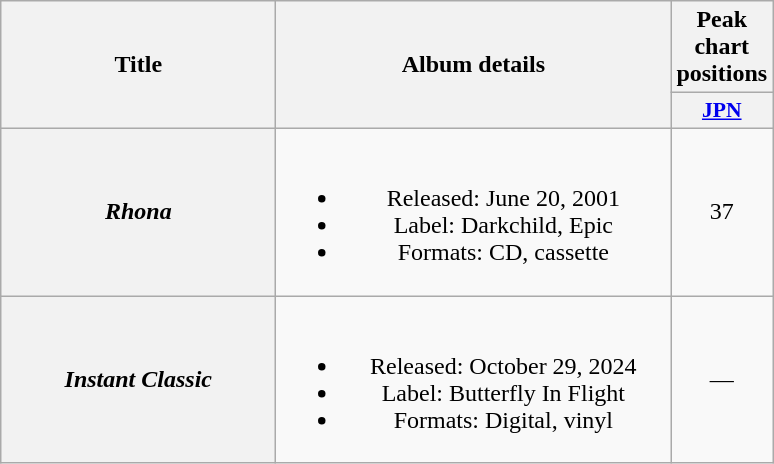<table class="wikitable plainrowheaders" style="text-align:center;">
<tr>
<th scope="col" rowspan="2" style="width:11em">Title</th>
<th scope="col" rowspan="2" style="width:16em">Album details</th>
<th scope="col" colspan="1">Peak chart positions</th>
</tr>
<tr>
<th scope="col" style="width:3em;font-size:90%;"><a href='#'>JPN</a><br></th>
</tr>
<tr>
<th scope="row"><em>Rhona</em></th>
<td><br><ul><li>Released: June 20, 2001</li><li>Label: Darkchild, Epic</li><li>Formats: CD, cassette</li></ul></td>
<td>37</td>
</tr>
<tr>
<th scope="row"><em>Instant Classic</em></th>
<td><br><ul><li>Released: October 29, 2024</li><li>Label: Butterfly In Flight</li><li>Formats: Digital, vinyl</li></ul></td>
<td>—</td>
</tr>
</table>
